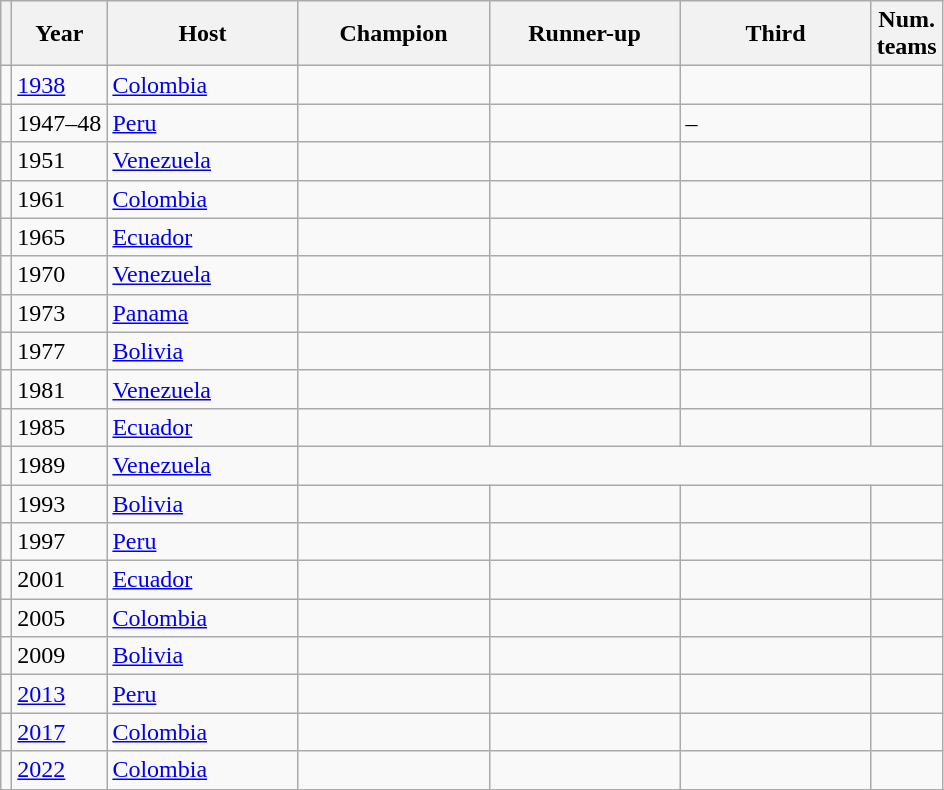<table class="wikitable sortable" style="font-size: %; text-align:; width:;">
<tr>
<th width=></th>
<th width=>Year</th>
<th width= 120px>Host</th>
<th width= 120px> Champion</th>
<th width= 120px> Runner-up</th>
<th width= 120px> Third</th>
<th width= px>Num.<br>teams</th>
</tr>
<tr>
<td></td>
<td><a href='#'>1938</a></td>
<td><a href='#'>Colombia</a></td>
<td><strong></strong></td>
<td></td>
<td></td>
<td></td>
</tr>
<tr>
<td></td>
<td>1947–48</td>
<td><a href='#'>Peru</a></td>
<td><strong></strong></td>
<td><br></td>
<td>–</td>
<td></td>
</tr>
<tr>
<td></td>
<td>1951</td>
<td><a href='#'>Venezuela</a></td>
<td><strong></strong></td>
<td></td>
<td></td>
<td></td>
</tr>
<tr>
<td></td>
<td>1961</td>
<td><a href='#'>Colombia</a></td>
<td><strong></strong></td>
<td></td>
<td></td>
<td></td>
</tr>
<tr>
<td></td>
<td>1965</td>
<td><a href='#'>Ecuador</a></td>
<td><strong></strong></td>
<td></td>
<td></td>
<td></td>
</tr>
<tr>
<td></td>
<td>1970</td>
<td><a href='#'>Venezuela</a></td>
<td><strong></strong></td>
<td></td>
<td></td>
<td></td>
</tr>
<tr>
<td></td>
<td>1973</td>
<td><a href='#'>Panama</a></td>
<td><strong></strong></td>
<td></td>
<td><br></td>
<td></td>
</tr>
<tr>
<td></td>
<td>1977</td>
<td><a href='#'>Bolivia</a></td>
<td><strong></strong></td>
<td></td>
<td></td>
<td></td>
</tr>
<tr>
<td></td>
<td>1981</td>
<td><a href='#'>Venezuela</a></td>
<td><strong></strong></td>
<td></td>
<td></td>
<td></td>
</tr>
<tr>
<td></td>
<td>1985</td>
<td><a href='#'>Ecuador</a></td>
<td><strong></strong></td>
<td></td>
<td></td>
<td></td>
</tr>
<tr>
<td></td>
<td>1989</td>
<td><a href='#'>Venezuela</a></td>
<td colspan=4></td>
</tr>
<tr>
<td></td>
<td>1993</td>
<td><a href='#'>Bolivia</a></td>
<td><strong></strong></td>
<td></td>
<td></td>
<td></td>
</tr>
<tr>
<td></td>
<td>1997</td>
<td><a href='#'>Peru</a></td>
<td><strong></strong></td>
<td></td>
<td></td>
<td></td>
</tr>
<tr>
<td></td>
<td>2001</td>
<td><a href='#'>Ecuador</a></td>
<td><strong></strong></td>
<td></td>
<td></td>
<td></td>
</tr>
<tr>
<td></td>
<td>2005</td>
<td><a href='#'>Colombia</a></td>
<td><strong></strong></td>
<td></td>
<td></td>
<td></td>
</tr>
<tr>
<td></td>
<td>2009</td>
<td><a href='#'>Bolivia</a></td>
<td><strong></strong></td>
<td></td>
<td></td>
<td></td>
</tr>
<tr>
<td></td>
<td><a href='#'>2013</a></td>
<td><a href='#'>Peru</a></td>
<td><strong></strong></td>
<td></td>
<td></td>
<td></td>
</tr>
<tr>
<td></td>
<td><a href='#'>2017</a></td>
<td><a href='#'>Colombia</a></td>
<td><strong></strong></td>
<td></td>
<td></td>
<td></td>
</tr>
<tr>
<td></td>
<td><a href='#'>2022</a></td>
<td><a href='#'>Colombia</a></td>
<td><strong></strong></td>
<td></td>
<td></td>
<td></td>
</tr>
</table>
